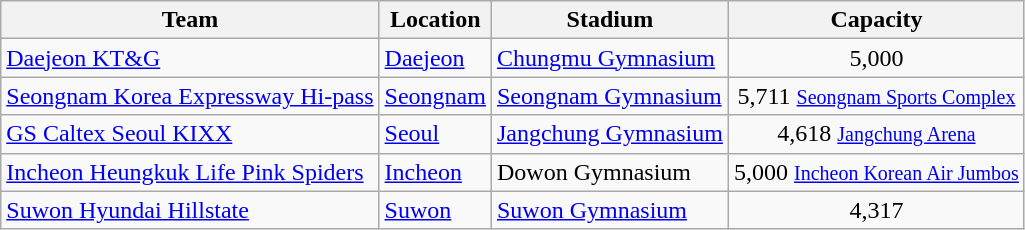<table class="wikitable sortable" style="text-align: left;">
<tr>
<th>Team</th>
<th>Location</th>
<th>Stadium</th>
<th>Capacity</th>
</tr>
<tr>
<td><a href='#'>Daejeon KT&G</a></td>
<td><a href='#'>Daejeon</a></td>
<td><a href='#'>Chungmu Gymnasium</a></td>
<td align="center">5,000 <small> </small></td>
</tr>
<tr>
<td><a href='#'>Seongnam Korea Expressway Hi-pass</a></td>
<td><a href='#'>Seongnam</a></td>
<td><a href='#'>Seongnam Gymnasium</a></td>
<td align="center">5,711 <small> <a href='#'>Seongnam Sports Complex</a> </small></td>
</tr>
<tr>
<td><a href='#'>GS Caltex Seoul KIXX</a></td>
<td><a href='#'>Seoul</a></td>
<td><a href='#'>Jangchung Gymnasium</a></td>
<td align="center">4,618 <small> <a href='#'>Jangchung Arena</a></small></td>
</tr>
<tr>
<td><a href='#'>Incheon Heungkuk Life Pink Spiders</a></td>
<td><a href='#'>Incheon</a></td>
<td>Dowon Gymnasium</td>
<td align="center">5,000 <small> <a href='#'>Incheon Korean Air Jumbos</a> </small></td>
</tr>
<tr>
<td><a href='#'>Suwon Hyundai Hillstate</a></td>
<td><a href='#'>Suwon</a></td>
<td><a href='#'>Suwon Gymnasium</a></td>
<td align="center">4,317 <small> </small></td>
</tr>
</table>
